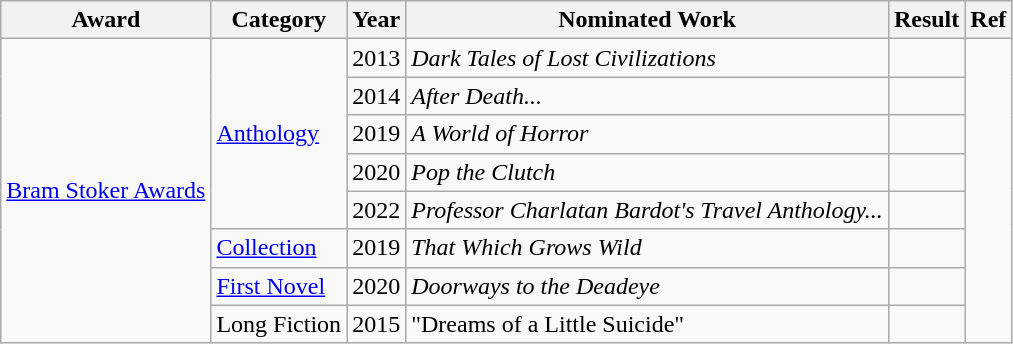<table class="wikitable sortable">
<tr>
<th>Award</th>
<th>Category</th>
<th>Year</th>
<th>Nominated Work</th>
<th>Result</th>
<th>Ref</th>
</tr>
<tr>
<td rowspan="8"><a href='#'>Bram Stoker Awards</a></td>
<td rowspan="5"><a href='#'>Anthology</a></td>
<td>2013</td>
<td><em>Dark Tales of Lost Civilizations</em></td>
<td></td>
<td rowspan="8"></td>
</tr>
<tr>
<td>2014</td>
<td><em>After Death...</em></td>
<td></td>
</tr>
<tr>
<td>2019</td>
<td><em>A World of Horror</em></td>
<td></td>
</tr>
<tr>
<td>2020</td>
<td><em>Pop the Clutch</em></td>
<td></td>
</tr>
<tr>
<td>2022</td>
<td><em>Professor Charlatan Bardot's Travel Anthology...</em></td>
<td></td>
</tr>
<tr>
<td><a href='#'>Collection</a></td>
<td>2019</td>
<td><em>That Which Grows Wild</em></td>
<td></td>
</tr>
<tr>
<td><a href='#'>First Novel</a></td>
<td>2020</td>
<td><em>Doorways to the Deadeye</em></td>
<td></td>
</tr>
<tr>
<td>Long Fiction</td>
<td>2015</td>
<td>"Dreams of a Little Suicide"</td>
<td></td>
</tr>
</table>
